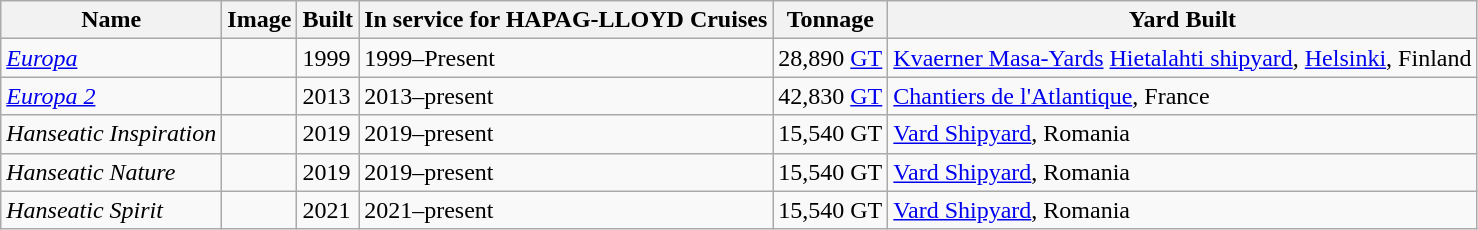<table class="wikitable">
<tr>
<th>Name</th>
<th>Image</th>
<th>Built</th>
<th>In service for HAPAG-LLOYD Cruises</th>
<th>Tonnage</th>
<th>Yard Built</th>
</tr>
<tr>
<td><a href='#'><em>Europa</em></a></td>
<td></td>
<td>1999</td>
<td>1999–Present</td>
<td>28,890 <a href='#'>GT</a></td>
<td><a href='#'>Kvaerner Masa-Yards</a> <a href='#'>Hietalahti shipyard</a>, <a href='#'>Helsinki</a>, Finland</td>
</tr>
<tr>
<td><a href='#'><em>Europa 2</em></a></td>
<td></td>
<td>2013</td>
<td>2013–present</td>
<td>42,830 <a href='#'>GT</a></td>
<td><a href='#'>Chantiers de l'Atlantique</a>, France</td>
</tr>
<tr>
<td><em>Hanseatic Inspiration</em></td>
<td></td>
<td>2019</td>
<td>2019–present</td>
<td>15,540 GT</td>
<td><a href='#'>Vard Shipyard</a>, Romania</td>
</tr>
<tr>
<td><em>Hanseatic Nature</em></td>
<td></td>
<td>2019</td>
<td>2019–present</td>
<td>15,540 GT</td>
<td><a href='#'>Vard Shipyard</a>, Romania</td>
</tr>
<tr>
<td><em>Hanseatic Spirit</em></td>
<td></td>
<td>2021</td>
<td>2021–present</td>
<td>15,540 GT</td>
<td><a href='#'>Vard Shipyard</a>, Romania</td>
</tr>
</table>
